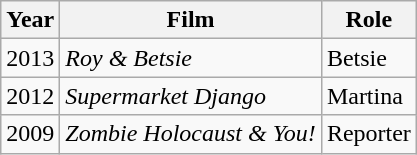<table class=wikitable>
<tr>
<th>Year</th>
<th>Film</th>
<th>Role</th>
</tr>
<tr>
<td>2013</td>
<td><em>Roy & Betsie</em></td>
<td>Betsie</td>
</tr>
<tr>
<td>2012</td>
<td><em>Supermarket Django</em></td>
<td>Martina</td>
</tr>
<tr>
<td>2009</td>
<td><em>Zombie Holocaust & You!</em></td>
<td>Reporter</td>
</tr>
</table>
